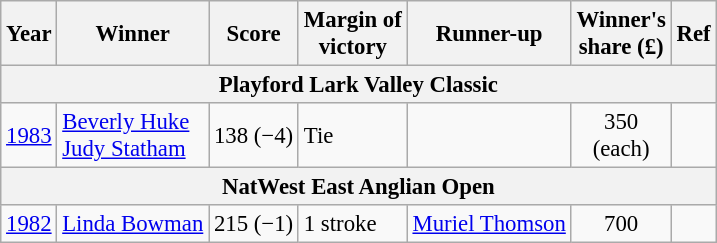<table class=wikitable style="font-size:95%">
<tr>
<th>Year</th>
<th>Winner</th>
<th>Score</th>
<th>Margin of<br>victory</th>
<th>Runner-up</th>
<th>Winner's<br>share (£)</th>
<th>Ref</th>
</tr>
<tr>
<th colspan=7>Playford Lark Valley Classic</th>
</tr>
<tr>
<td><a href='#'>1983</a></td>
<td> <a href='#'>Beverly Huke</a><br> <a href='#'>Judy Statham</a></td>
<td>138 (−4)</td>
<td>Tie</td>
<td></td>
<td align=center>350<br>(each)</td>
<td></td>
</tr>
<tr>
<th colspan=7>NatWest East Anglian Open</th>
</tr>
<tr>
<td><a href='#'>1982</a></td>
<td> <a href='#'>Linda Bowman</a></td>
<td>215 (−1)</td>
<td>1 stroke</td>
<td> <a href='#'>Muriel Thomson</a></td>
<td align=center>700</td>
<td></td>
</tr>
</table>
